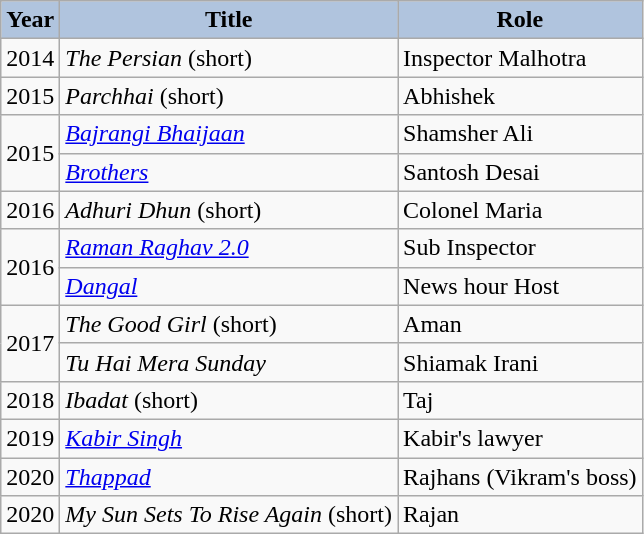<table class="wikitable">
<tr>
<th style="background:#B0C4DE;">Year</th>
<th style="background:#B0C4DE;">Title</th>
<th style="background:#B0C4DE;">Role</th>
</tr>
<tr>
<td>2014</td>
<td><em>The Persian</em> (short)</td>
<td>Inspector Malhotra</td>
</tr>
<tr>
<td>2015</td>
<td><em>Parchhai</em> (short)</td>
<td>Abhishek</td>
</tr>
<tr>
<td rowspan="2">2015</td>
<td><em><a href='#'>Bajrangi Bhaijaan</a></em></td>
<td>Shamsher Ali</td>
</tr>
<tr>
<td><em><a href='#'>Brothers</a></em></td>
<td>Santosh Desai</td>
</tr>
<tr>
<td>2016</td>
<td><em>Adhuri Dhun</em> (short)</td>
<td>Colonel Maria</td>
</tr>
<tr>
<td rowspan="2">2016</td>
<td><em><a href='#'>Raman Raghav 2.0</a></em></td>
<td>Sub Inspector</td>
</tr>
<tr>
<td><em><a href='#'>Dangal</a></em></td>
<td>News hour Host</td>
</tr>
<tr>
<td rowspan="2">2017</td>
<td><em>The Good Girl</em> (short)</td>
<td>Aman</td>
</tr>
<tr>
<td><em>Tu Hai Mera Sunday</em></td>
<td>Shiamak Irani</td>
</tr>
<tr>
<td rowspan="1">2018</td>
<td><em>Ibadat</em> (short)</td>
<td>Taj</td>
</tr>
<tr>
<td rowspan="1">2019</td>
<td><em><a href='#'>Kabir Singh</a></em></td>
<td>Kabir's lawyer</td>
</tr>
<tr>
<td rowspan="1">2020</td>
<td><em><a href='#'>Thappad</a></em></td>
<td>Rajhans (Vikram's boss)</td>
</tr>
<tr>
<td>2020</td>
<td><em>My Sun Sets To Rise Again</em> (short)</td>
<td>Rajan</td>
</tr>
</table>
